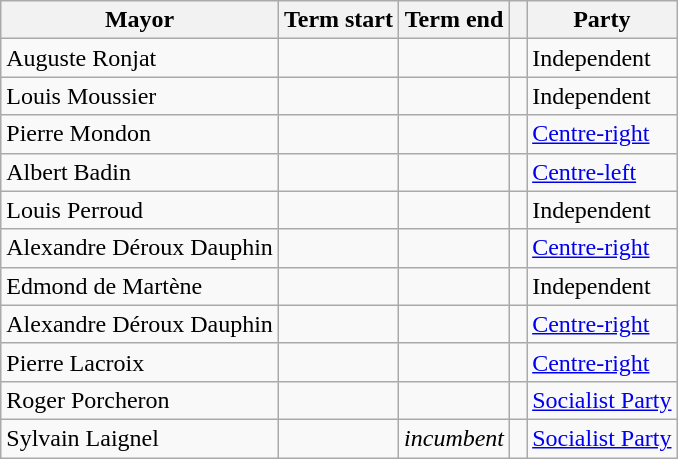<table class="wikitable">
<tr>
<th>Mayor</th>
<th>Term start</th>
<th>Term end</th>
<th class=unsortable> </th>
<th>Party</th>
</tr>
<tr>
<td>Auguste Ronjat</td>
<td align=center></td>
<td align=center></td>
<td bgcolor=></td>
<td>Independent</td>
</tr>
<tr>
<td>Louis Moussier</td>
<td align=center></td>
<td align=center></td>
<td bgcolor=></td>
<td>Independent</td>
</tr>
<tr>
<td>Pierre Mondon</td>
<td align=center></td>
<td align=center></td>
<td bgcolor=></td>
<td><a href='#'>Centre-right</a></td>
</tr>
<tr>
<td>Albert Badin</td>
<td align=center></td>
<td align=center></td>
<td bgcolor=></td>
<td><a href='#'>Centre-left</a></td>
</tr>
<tr>
<td>Louis Perroud</td>
<td align=center></td>
<td align=center></td>
<td bgcolor=></td>
<td>Independent</td>
</tr>
<tr>
<td>Alexandre Déroux Dauphin</td>
<td align=center></td>
<td align=center></td>
<td bgcolor=></td>
<td><a href='#'>Centre-right</a></td>
</tr>
<tr>
<td>Edmond de Martène</td>
<td align=center></td>
<td align=center></td>
<td bgcolor=></td>
<td>Independent</td>
</tr>
<tr>
<td>Alexandre Déroux Dauphin</td>
<td align=center></td>
<td align=center></td>
<td bgcolor=></td>
<td><a href='#'>Centre-right</a></td>
</tr>
<tr>
<td>Pierre Lacroix</td>
<td align=center></td>
<td align=center></td>
<td bgcolor=></td>
<td><a href='#'>Centre-right</a></td>
</tr>
<tr>
<td>Roger Porcheron</td>
<td align=center></td>
<td align=center></td>
<td bgcolor=></td>
<td><a href='#'>Socialist Party</a></td>
</tr>
<tr>
<td>Sylvain Laignel</td>
<td align=center></td>
<td align=center><em>incumbent</em></td>
<td bgcolor=></td>
<td><a href='#'>Socialist Party</a></td>
</tr>
</table>
